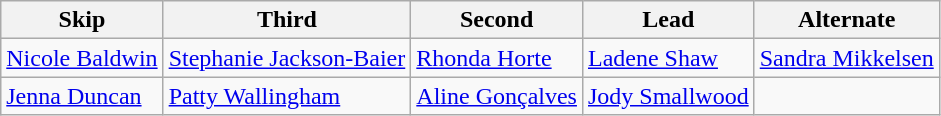<table class="wikitable">
<tr>
<th>Skip</th>
<th>Third</th>
<th>Second</th>
<th>Lead</th>
<th>Alternate</th>
</tr>
<tr>
<td><a href='#'>Nicole Baldwin</a></td>
<td><a href='#'>Stephanie Jackson-Baier</a></td>
<td><a href='#'>Rhonda Horte</a></td>
<td><a href='#'>Ladene Shaw</a></td>
<td><a href='#'>Sandra Mikkelsen</a></td>
</tr>
<tr>
<td><a href='#'>Jenna Duncan</a></td>
<td><a href='#'>Patty Wallingham</a></td>
<td><a href='#'>Aline Gonçalves</a></td>
<td><a href='#'>Jody Smallwood</a></td>
<td></td>
</tr>
</table>
